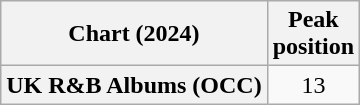<table class="wikitable sortable plainrowheaders" style="text-align:center">
<tr>
<th scope="col">Chart (2024)</th>
<th scope="col">Peak<br>position</th>
</tr>
<tr>
<th scope="row">UK R&B Albums (OCC)</th>
<td>13</td>
</tr>
</table>
